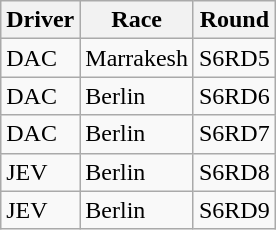<table class="wikitable">
<tr>
<th>Driver</th>
<th>Race</th>
<th>Round</th>
</tr>
<tr>
<td>DAC</td>
<td>Marrakesh</td>
<td>S6RD5</td>
</tr>
<tr>
<td>DAC</td>
<td>Berlin</td>
<td>S6RD6</td>
</tr>
<tr>
<td>DAC</td>
<td>Berlin</td>
<td>S6RD7</td>
</tr>
<tr>
<td>JEV</td>
<td>Berlin</td>
<td>S6RD8</td>
</tr>
<tr>
<td>JEV</td>
<td>Berlin</td>
<td>S6RD9</td>
</tr>
</table>
